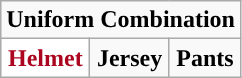<table class="wikitable">
<tr>
<td align="center" Colspan="3"><strong>Uniform Combination</strong></td>
</tr>
<tr align="center">
<td style="background:white; color:#AB0520"><strong>Helmet</strong></td>
<td><strong>Jersey</strong></td>
<td><strong>Pants</strong></td>
</tr>
</table>
